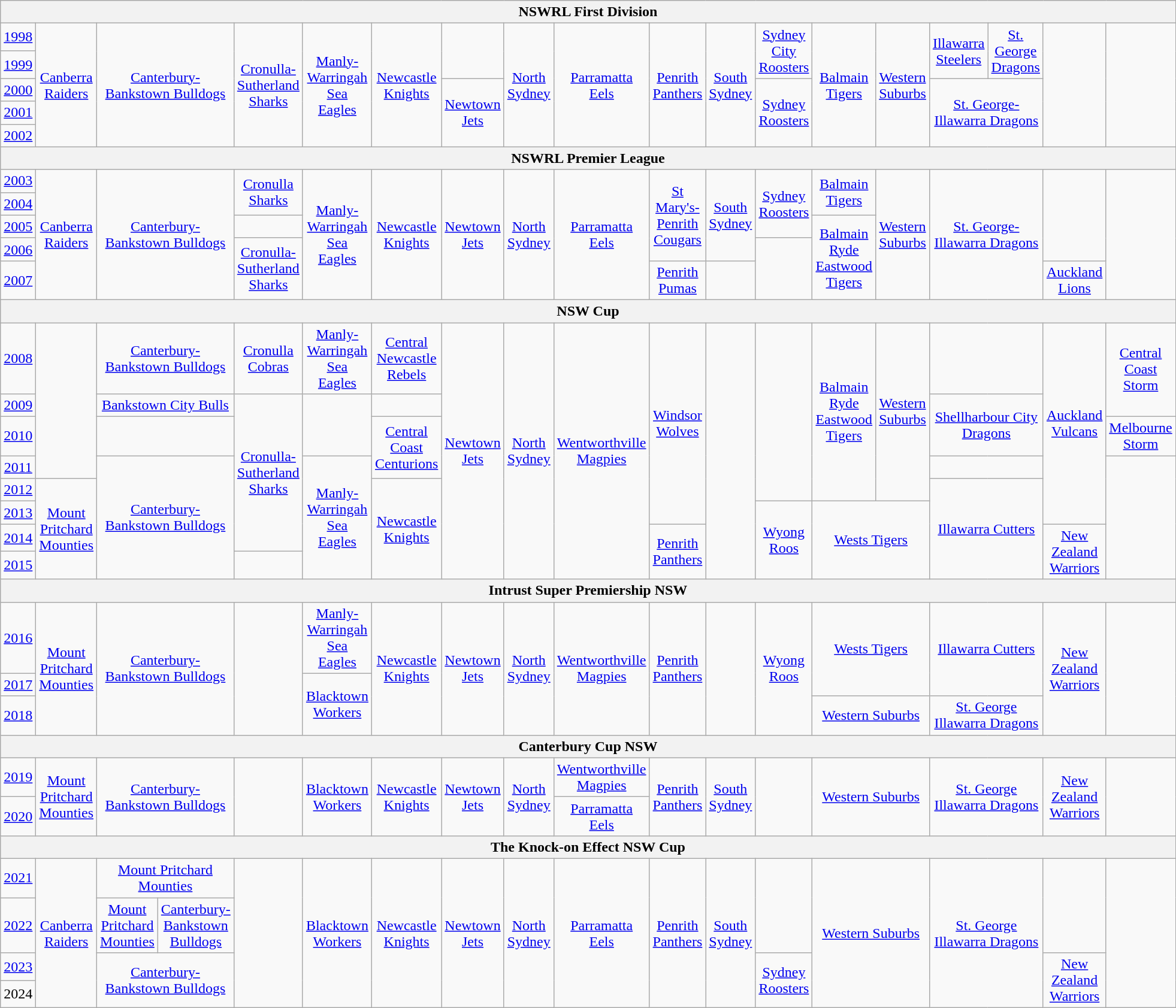<table class="wikitable" style="text-align:center;">
<tr>
<th colspan="19">NSWRL First Division</th>
</tr>
<tr>
<td><a href='#'>1998</a></td>
<td rowspan="5"><a href='#'>Canberra Raiders</a></td>
<td colspan="2" rowspan="5"><a href='#'>Canterbury-Bankstown Bulldogs</a></td>
<td rowspan="5"><a href='#'>Cronulla-Sutherland Sharks</a></td>
<td rowspan="5"><a href='#'>Manly-Warringah Sea Eagles</a></td>
<td rowspan="5"><a href='#'>Newcastle Knights</a></td>
<td rowspan="2"></td>
<td rowspan="5"><a href='#'>North Sydney</a></td>
<td rowspan="5"><a href='#'>Parramatta Eels</a></td>
<td rowspan="5"><a href='#'>Penrith Panthers</a></td>
<td rowspan="5"><a href='#'>South Sydney</a></td>
<td rowspan="2"><a href='#'>Sydney City Roosters</a></td>
<td rowspan="5"><a href='#'>Balmain Tigers</a></td>
<td rowspan="5"><a href='#'>Western Suburbs</a></td>
<td rowspan="2"><a href='#'>Illawarra Steelers</a></td>
<td rowspan="2"><a href='#'>St. George Dragons</a></td>
<td rowspan="5"></td>
<td rowspan="5"></td>
</tr>
<tr>
<td><a href='#'>1999</a></td>
</tr>
<tr>
<td><a href='#'>2000</a></td>
<td rowspan="3"><a href='#'>Newtown Jets</a></td>
<td rowspan="3"><a href='#'>Sydney Roosters</a></td>
<td rowspan="3" colspan="2"><a href='#'>St. George-Illawarra Dragons</a></td>
</tr>
<tr>
<td><a href='#'>2001</a></td>
</tr>
<tr>
<td><a href='#'>2002</a></td>
</tr>
<tr>
<th colspan="19">NSWRL Premier League</th>
</tr>
<tr>
<td><a href='#'>2003</a></td>
<td rowspan="5"><a href='#'>Canberra Raiders</a></td>
<td colspan="2" rowspan="5"><a href='#'>Canterbury-Bankstown Bulldogs</a></td>
<td rowspan="2"><a href='#'>Cronulla Sharks</a></td>
<td rowspan="5"><a href='#'>Manly-Warringah Sea Eagles</a></td>
<td rowspan="5"><a href='#'>Newcastle Knights</a></td>
<td rowspan="5"><a href='#'>Newtown Jets</a></td>
<td rowspan="5"><a href='#'>North Sydney</a></td>
<td rowspan="5"><a href='#'>Parramatta Eels</a></td>
<td rowspan="4"><a href='#'>St Mary's-Penrith Cougars</a></td>
<td rowspan="4"><a href='#'>South Sydney</a></td>
<td rowspan="3"><a href='#'>Sydney Roosters</a></td>
<td rowspan="2"><a href='#'>Balmain Tigers</a></td>
<td rowspan="5"><a href='#'>Western Suburbs</a></td>
<td rowspan="5" colspan="2"><a href='#'>St. George-Illawarra Dragons</a></td>
<td rowspan="4"></td>
<td rowspan="5"></td>
</tr>
<tr>
<td><a href='#'>2004</a></td>
</tr>
<tr>
<td><a href='#'>2005</a></td>
<td></td>
<td rowspan="3"><a href='#'>Balmain Ryde Eastwood Tigers</a></td>
</tr>
<tr>
<td><a href='#'>2006</a></td>
<td rowspan="2"><a href='#'>Cronulla-Sutherland Sharks</a></td>
<td rowspan="2"></td>
</tr>
<tr>
<td><a href='#'>2007</a></td>
<td><a href='#'>Penrith Pumas</a></td>
<td></td>
<td><a href='#'>Auckland Lions</a></td>
</tr>
<tr>
<th colspan="19">NSW Cup</th>
</tr>
<tr>
<td><a href='#'>2008</a></td>
<td rowspan="4"></td>
<td colspan="2"><a href='#'>Canterbury-Bankstown Bulldogs</a></td>
<td><a href='#'>Cronulla Cobras</a></td>
<td><a href='#'>Manly-Warringah Sea Eagles</a></td>
<td><a href='#'>Central Newcastle Rebels</a></td>
<td rowspan="8"><a href='#'>Newtown Jets</a></td>
<td rowspan="8"><a href='#'>North Sydney</a></td>
<td rowspan="8"><a href='#'>Wentworthville Magpies</a></td>
<td rowspan="6"><a href='#'>Windsor Wolves</a></td>
<td rowspan="8"></td>
<td rowspan="5"></td>
<td rowspan="5"><a href='#'>Balmain Ryde Eastwood Tigers</a></td>
<td rowspan="5"><a href='#'>Western Suburbs</a></td>
<td colspan="2"></td>
<td rowspan="6"><a href='#'>Auckland Vulcans</a></td>
<td rowspan="2"><a href='#'>Central Coast Storm</a></td>
</tr>
<tr>
<td><a href='#'>2009</a></td>
<td colspan="2"><a href='#'>Bankstown City Bulls</a></td>
<td rowspan="6"><a href='#'>Cronulla-Sutherland Sharks</a></td>
<td rowspan="2"></td>
<td></td>
<td rowspan="2" colspan="2"><a href='#'>Shellharbour City Dragons</a></td>
</tr>
<tr>
<td><a href='#'>2010</a></td>
<td colspan="2"></td>
<td rowspan="2"><a href='#'>Central Coast Centurions</a></td>
<td><a href='#'>Melbourne Storm</a></td>
</tr>
<tr>
<td><a href='#'>2011</a></td>
<td colspan="2" rowspan="5"><a href='#'>Canterbury-Bankstown Bulldogs</a></td>
<td rowspan="5"><a href='#'>Manly-Warringah Sea Eagles</a></td>
<td colspan="2"></td>
<td rowspan="5"></td>
</tr>
<tr>
<td><a href='#'>2012</a></td>
<td rowspan="4"><a href='#'>Mount Pritchard Mounties</a></td>
<td rowspan="4"><a href='#'>Newcastle Knights</a></td>
<td rowspan="4" colspan="2"><a href='#'>Illawarra Cutters</a></td>
</tr>
<tr>
<td><a href='#'>2013</a></td>
<td rowspan="3"><a href='#'>Wyong Roos</a></td>
<td rowspan="3" colspan="2"><a href='#'>Wests Tigers</a></td>
</tr>
<tr>
<td><a href='#'>2014</a></td>
<td rowspan="2"><a href='#'>Penrith Panthers</a></td>
<td rowspan="2"><a href='#'>New Zealand Warriors</a></td>
</tr>
<tr>
<td><a href='#'>2015</a></td>
<td></td>
</tr>
<tr>
<th colspan="19">Intrust Super Premiership NSW</th>
</tr>
<tr>
<td><a href='#'>2016</a></td>
<td rowspan="3"><a href='#'>Mount Pritchard Mounties</a></td>
<td colspan="2" rowspan="3"><a href='#'>Canterbury-Bankstown Bulldogs</a></td>
<td rowspan="3"></td>
<td><a href='#'>Manly-Warringah Sea Eagles</a></td>
<td rowspan="3"><a href='#'>Newcastle Knights</a></td>
<td rowspan="3"><a href='#'>Newtown Jets</a></td>
<td rowspan="3"><a href='#'>North Sydney</a></td>
<td rowspan="3"><a href='#'>Wentworthville Magpies</a></td>
<td rowspan="3"><a href='#'>Penrith Panthers</a></td>
<td rowspan="3"></td>
<td rowspan="3"><a href='#'>Wyong Roos</a></td>
<td rowspan="2" colspan="2"><a href='#'>Wests Tigers</a></td>
<td rowspan="2" colspan="2"><a href='#'>Illawarra Cutters</a></td>
<td rowspan="3"><a href='#'>New Zealand Warriors</a></td>
<td rowspan="3"></td>
</tr>
<tr>
<td><a href='#'>2017</a></td>
<td rowspan="2"><a href='#'>Blacktown Workers</a></td>
</tr>
<tr>
<td><a href='#'>2018</a></td>
<td colspan="2"><a href='#'>Western Suburbs</a></td>
<td colspan="2"><a href='#'>St. George Illawarra Dragons</a></td>
</tr>
<tr>
<th colspan="19">Canterbury Cup NSW</th>
</tr>
<tr>
<td><a href='#'>2019</a></td>
<td rowspan="2"><a href='#'>Mount Pritchard Mounties</a></td>
<td colspan="2" rowspan="2"><a href='#'>Canterbury-Bankstown Bulldogs</a></td>
<td rowspan="2"></td>
<td rowspan="2"><a href='#'>Blacktown Workers</a></td>
<td rowspan="2"><a href='#'>Newcastle Knights</a></td>
<td rowspan="2"><a href='#'>Newtown Jets</a></td>
<td rowspan="2"><a href='#'>North Sydney</a></td>
<td><a href='#'>Wentworthville Magpies</a></td>
<td rowspan="2"><a href='#'>Penrith Panthers</a></td>
<td rowspan="2"><a href='#'>South Sydney</a></td>
<td rowspan="2"></td>
<td colspan="2" rowspan="2"><a href='#'>Western Suburbs</a></td>
<td colspan="2" rowspan="2"><a href='#'>St. George Illawarra Dragons</a></td>
<td rowspan="2"><a href='#'>New Zealand Warriors</a></td>
<td rowspan="2"></td>
</tr>
<tr>
<td><a href='#'>2020</a></td>
<td><a href='#'>Parramatta Eels</a></td>
</tr>
<tr>
<th colspan="19">The Knock-on Effect NSW Cup</th>
</tr>
<tr>
<td><a href='#'>2021</a></td>
<td rowspan="4"><a href='#'>Canberra Raiders</a></td>
<td colspan="2"><a href='#'>Mount Pritchard Mounties</a></td>
<td rowspan="4"></td>
<td rowspan="4"><a href='#'>Blacktown Workers</a></td>
<td rowspan="4"><a href='#'>Newcastle Knights</a></td>
<td rowspan="4"><a href='#'>Newtown Jets</a></td>
<td rowspan="4"><a href='#'>North Sydney</a></td>
<td rowspan="4"><a href='#'>Parramatta Eels</a></td>
<td rowspan="4"><a href='#'>Penrith Panthers</a></td>
<td rowspan="4"><a href='#'>South Sydney</a></td>
<td rowspan="2"></td>
<td colspan="2" rowspan="4"><a href='#'>Western Suburbs</a></td>
<td colspan="2" rowspan="4"><a href='#'>St. George Illawarra Dragons</a></td>
<td rowspan="2"></td>
<td rowspan="4"></td>
</tr>
<tr>
<td><a href='#'>2022</a></td>
<td><a href='#'>Mount Pritchard Mounties</a></td>
<td><a href='#'>Canterbury-Bankstown Bulldogs</a></td>
</tr>
<tr>
<td><a href='#'>2023</a></td>
<td colspan="2" rowspan="2"><a href='#'>Canterbury-Bankstown Bulldogs</a></td>
<td rowspan="2"><a href='#'>Sydney Roosters</a></td>
<td rowspan="2"><a href='#'>New Zealand Warriors</a></td>
</tr>
<tr>
<td>2024</td>
</tr>
</table>
